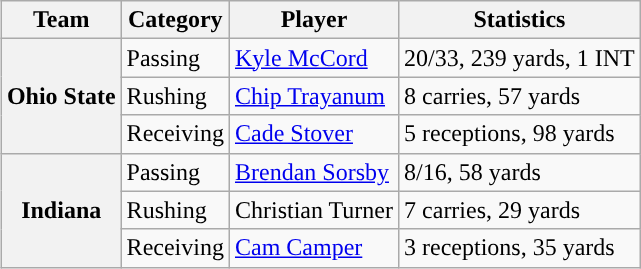<table class="wikitable" style="float:right">
<tr>
<th>Team</th>
<th>Category</th>
<th>Player</th>
<th>Statistics</th>
</tr>
<tr>
<th rowspan=3>Ohio State</th>
<td>Passing</td>
<td><a href='#'>Kyle McCord</a></td>
<td>20/33, 239 yards, 1 INT</td>
</tr>
<tr>
<td>Rushing</td>
<td><a href='#'>Chip Trayanum</a></td>
<td>8 carries, 57 yards</td>
</tr>
<tr>
<td>Receiving</td>
<td><a href='#'>Cade Stover</a></td>
<td>5 receptions, 98 yards</td>
</tr>
<tr>
<th rowspan=3>Indiana</th>
<td>Passing</td>
<td><a href='#'>Brendan Sorsby</a></td>
<td>8/16, 58 yards</td>
</tr>
<tr>
<td>Rushing</td>
<td>Christian Turner</td>
<td>7 carries, 29 yards</td>
</tr>
<tr>
<td>Receiving</td>
<td><a href='#'>Cam Camper</a></td>
<td>3 receptions, 35 yards</td>
</tr>
</table>
